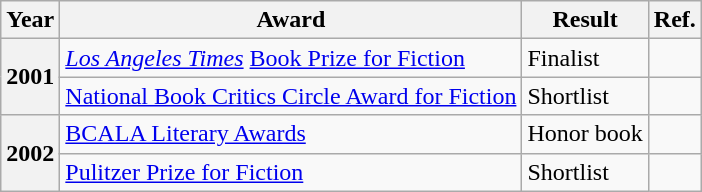<table class="wikitable sortable">
<tr>
<th>Year</th>
<th>Award</th>
<th>Result</th>
<th>Ref.</th>
</tr>
<tr>
<th rowspan="2">2001</th>
<td><em><a href='#'>Los Angeles Times</a></em> <a href='#'>Book Prize for Fiction</a></td>
<td>Finalist</td>
<td></td>
</tr>
<tr>
<td><a href='#'>National Book Critics Circle Award for Fiction</a></td>
<td>Shortlist</td>
<td></td>
</tr>
<tr>
<th rowspan="2">2002</th>
<td><a href='#'>BCALA Literary Awards</a></td>
<td>Honor book</td>
<td></td>
</tr>
<tr>
<td><a href='#'>Pulitzer Prize for Fiction</a></td>
<td>Shortlist</td>
<td></td>
</tr>
</table>
